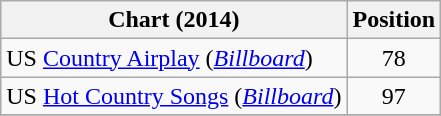<table class="wikitable sortable">
<tr>
<th scope="col">Chart (2014)</th>
<th scope="col">Position</th>
</tr>
<tr>
<td>US <a href='#'>Country Airplay</a> (<em><a href='#'>Billboard</a></em>)</td>
<td align="center">78</td>
</tr>
<tr>
<td>US <a href='#'>Hot Country Songs</a> (<em><a href='#'>Billboard</a></em>)</td>
<td align="center">97</td>
</tr>
<tr>
</tr>
</table>
